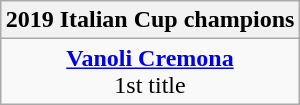<table class=wikitable style="text-align:center; margin:auto">
<tr>
<th>2019 Italian Cup champions</th>
</tr>
<tr>
<td><strong><a href='#'>Vanoli Cremona</a></strong><br>1st title</td>
</tr>
</table>
